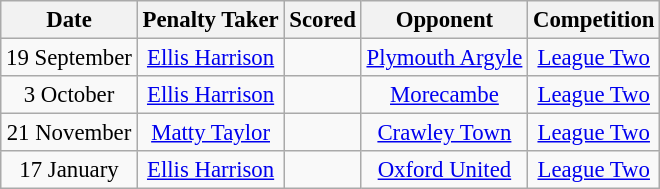<table class="wikitable" style="text-align:center; font-size:95%">
<tr>
<th>Date</th>
<th>Penalty Taker</th>
<th>Scored</th>
<th>Opponent</th>
<th>Competition</th>
</tr>
<tr>
<td>19 September</td>
<td><a href='#'>Ellis Harrison</a></td>
<td></td>
<td><a href='#'>Plymouth Argyle</a></td>
<td><a href='#'>League Two</a></td>
</tr>
<tr>
<td>3 October</td>
<td><a href='#'>Ellis Harrison</a></td>
<td></td>
<td><a href='#'>Morecambe</a></td>
<td><a href='#'>League Two</a></td>
</tr>
<tr>
<td>21 November</td>
<td><a href='#'>Matty Taylor</a></td>
<td></td>
<td><a href='#'>Crawley Town</a></td>
<td><a href='#'>League Two</a></td>
</tr>
<tr>
<td>17 January</td>
<td><a href='#'>Ellis Harrison</a></td>
<td></td>
<td><a href='#'>Oxford United</a></td>
<td><a href='#'>League Two</a></td>
</tr>
</table>
